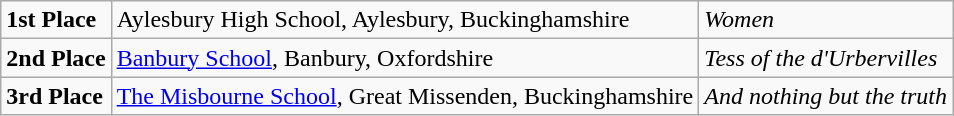<table class="wikitable">
<tr>
<td><strong>1st Place</strong></td>
<td>Aylesbury High School, Aylesbury, Buckinghamshire</td>
<td><em>Women</em></td>
</tr>
<tr>
<td><strong>2nd Place</strong></td>
<td><a href='#'>Banbury School</a>, Banbury, Oxfordshire</td>
<td><em>Tess of the d'Urbervilles</em></td>
</tr>
<tr>
<td><strong>3rd Place</strong></td>
<td><a href='#'>The Misbourne School</a>, Great Missenden, Buckinghamshire</td>
<td><em>And nothing but the truth</em></td>
</tr>
</table>
